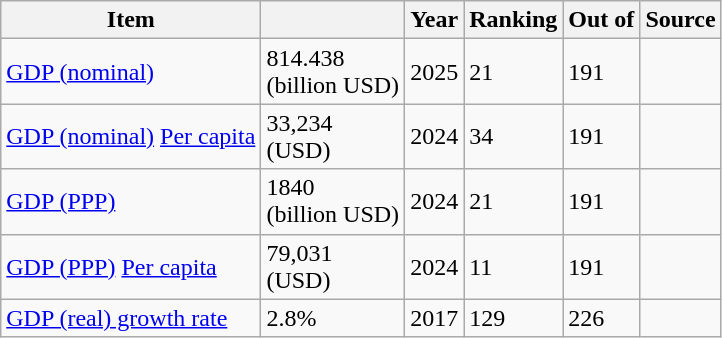<table class="wikitable">
<tr>
<th>Item</th>
<th></th>
<th>Year</th>
<th>Ranking</th>
<th>Out of</th>
<th>Source</th>
</tr>
<tr>
<td><a href='#'>GDP (nominal)</a></td>
<td>814.438<br>(billion USD)</td>
<td>2025</td>
<td>21</td>
<td>191</td>
<td></td>
</tr>
<tr>
<td><a href='#'>GDP (nominal)</a> <a href='#'>Per capita</a></td>
<td>33,234<br>(USD)</td>
<td>2024</td>
<td>34</td>
<td>191</td>
<td></td>
</tr>
<tr>
<td><a href='#'>GDP (PPP)</a></td>
<td>1840<br>(billion USD)</td>
<td>2024</td>
<td>21</td>
<td>191</td>
<td></td>
</tr>
<tr>
<td><a href='#'>GDP (PPP)</a> <a href='#'>Per capita</a></td>
<td>79,031<br>(USD)</td>
<td>2024</td>
<td>11</td>
<td>191</td>
<td></td>
</tr>
<tr>
<td><a href='#'>GDP (real) growth rate</a></td>
<td>2.8%</td>
<td>2017</td>
<td>129</td>
<td>226</td>
<td></td>
</tr>
</table>
